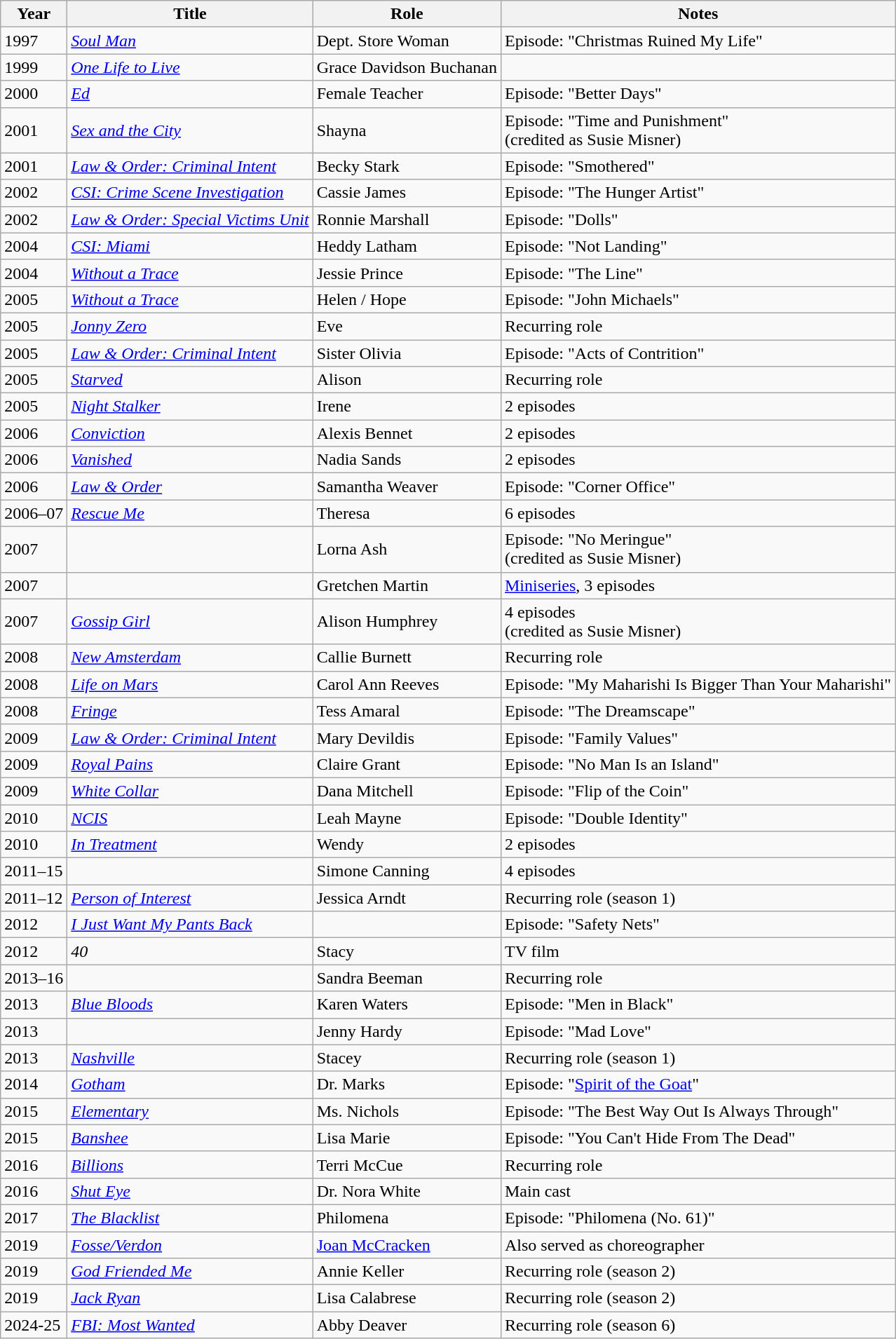<table class="wikitable sortable">
<tr>
<th>Year</th>
<th>Title</th>
<th>Role</th>
<th class="unsortable">Notes</th>
</tr>
<tr>
<td>1997</td>
<td><em><a href='#'>Soul Man</a></em></td>
<td>Dept. Store Woman</td>
<td>Episode: "Christmas Ruined My Life"</td>
</tr>
<tr>
<td>1999</td>
<td><em><a href='#'>One Life to Live</a></em></td>
<td>Grace Davidson Buchanan</td>
<td></td>
</tr>
<tr>
<td>2000</td>
<td><em><a href='#'>Ed</a></em></td>
<td>Female Teacher</td>
<td>Episode: "Better Days"</td>
</tr>
<tr>
<td>2001</td>
<td><em><a href='#'>Sex and the City</a></em></td>
<td>Shayna</td>
<td>Episode: "Time and Punishment"<br>(credited as Susie Misner)</td>
</tr>
<tr>
<td>2001</td>
<td><em><a href='#'>Law & Order: Criminal Intent</a></em></td>
<td>Becky Stark</td>
<td>Episode: "Smothered"</td>
</tr>
<tr>
<td>2002</td>
<td><em><a href='#'>CSI: Crime Scene Investigation</a></em></td>
<td>Cassie James</td>
<td>Episode: "The Hunger Artist"</td>
</tr>
<tr>
<td>2002</td>
<td><em><a href='#'>Law & Order: Special Victims Unit</a></em></td>
<td>Ronnie Marshall</td>
<td>Episode: "Dolls"</td>
</tr>
<tr>
<td>2004</td>
<td><em><a href='#'>CSI: Miami</a></em></td>
<td>Heddy Latham</td>
<td>Episode: "Not Landing"</td>
</tr>
<tr>
<td>2004</td>
<td><em><a href='#'>Without a Trace</a></em></td>
<td>Jessie Prince</td>
<td>Episode: "The Line"</td>
</tr>
<tr>
<td>2005</td>
<td><em><a href='#'>Without a Trace</a></em></td>
<td>Helen / Hope</td>
<td>Episode: "John Michaels"</td>
</tr>
<tr>
<td>2005</td>
<td><em><a href='#'>Jonny Zero</a></em></td>
<td>Eve</td>
<td>Recurring role</td>
</tr>
<tr>
<td>2005</td>
<td><em><a href='#'>Law & Order: Criminal Intent</a></em></td>
<td>Sister Olivia</td>
<td>Episode: "Acts of Contrition"</td>
</tr>
<tr>
<td>2005</td>
<td><em><a href='#'>Starved</a></em></td>
<td>Alison</td>
<td>Recurring role</td>
</tr>
<tr>
<td>2005</td>
<td><em><a href='#'>Night Stalker</a></em></td>
<td>Irene</td>
<td>2 episodes</td>
</tr>
<tr>
<td>2006</td>
<td><em><a href='#'>Conviction</a></em></td>
<td>Alexis Bennet</td>
<td>2 episodes</td>
</tr>
<tr>
<td>2006</td>
<td><em><a href='#'>Vanished</a></em></td>
<td>Nadia Sands</td>
<td>2 episodes</td>
</tr>
<tr>
<td>2006</td>
<td><em><a href='#'>Law & Order</a></em></td>
<td>Samantha Weaver</td>
<td>Episode: "Corner Office"</td>
</tr>
<tr>
<td>2006–07</td>
<td><em><a href='#'>Rescue Me</a></em></td>
<td>Theresa</td>
<td>6 episodes</td>
</tr>
<tr>
<td>2007</td>
<td><em></em></td>
<td>Lorna Ash</td>
<td>Episode: "No Meringue"<br>(credited as Susie Misner)</td>
</tr>
<tr>
<td>2007</td>
<td><em></em></td>
<td>Gretchen Martin</td>
<td><a href='#'>Miniseries</a>, 3 episodes</td>
</tr>
<tr>
<td>2007</td>
<td><em><a href='#'>Gossip Girl</a></em></td>
<td>Alison Humphrey</td>
<td>4 episodes<br>(credited as Susie Misner)</td>
</tr>
<tr>
<td>2008</td>
<td><em><a href='#'>New Amsterdam</a></em></td>
<td>Callie Burnett</td>
<td>Recurring role</td>
</tr>
<tr>
<td>2008</td>
<td><em><a href='#'>Life on Mars</a></em></td>
<td>Carol Ann Reeves</td>
<td>Episode: "My Maharishi Is Bigger Than Your Maharishi"</td>
</tr>
<tr>
<td>2008</td>
<td><em><a href='#'>Fringe</a></em></td>
<td>Tess Amaral</td>
<td>Episode: "The Dreamscape"</td>
</tr>
<tr>
<td>2009</td>
<td><em><a href='#'>Law & Order: Criminal Intent</a></em></td>
<td>Mary Devildis</td>
<td>Episode: "Family Values"</td>
</tr>
<tr>
<td>2009</td>
<td><em><a href='#'>Royal Pains</a></em></td>
<td>Claire Grant</td>
<td>Episode: "No Man Is an Island"</td>
</tr>
<tr>
<td>2009</td>
<td><em><a href='#'>White Collar</a></em></td>
<td>Dana Mitchell</td>
<td>Episode: "Flip of the Coin"</td>
</tr>
<tr>
<td>2010</td>
<td><em><a href='#'>NCIS</a></em></td>
<td>Leah Mayne</td>
<td>Episode: "Double Identity"</td>
</tr>
<tr>
<td>2010</td>
<td><em><a href='#'>In Treatment</a></em></td>
<td>Wendy</td>
<td>2 episodes</td>
</tr>
<tr>
<td>2011–15</td>
<td><em></em></td>
<td>Simone Canning</td>
<td>4 episodes</td>
</tr>
<tr>
<td>2011–12</td>
<td><em><a href='#'>Person of Interest</a></em></td>
<td>Jessica Arndt</td>
<td>Recurring role (season 1)</td>
</tr>
<tr>
<td>2012</td>
<td><em><a href='#'>I Just Want My Pants Back</a></em></td>
<td></td>
<td>Episode: "Safety Nets"</td>
</tr>
<tr>
<td>2012</td>
<td><em>40</em></td>
<td>Stacy</td>
<td>TV film</td>
</tr>
<tr>
<td>2013–16</td>
<td><em></em></td>
<td>Sandra Beeman</td>
<td>Recurring role</td>
</tr>
<tr>
<td>2013</td>
<td><em><a href='#'>Blue Bloods</a></em></td>
<td>Karen Waters</td>
<td>Episode: "Men in Black"</td>
</tr>
<tr>
<td>2013</td>
<td><em></em></td>
<td>Jenny Hardy</td>
<td>Episode: "Mad Love"</td>
</tr>
<tr>
<td>2013</td>
<td><em><a href='#'>Nashville</a></em></td>
<td>Stacey</td>
<td>Recurring role (season 1)</td>
</tr>
<tr>
<td>2014</td>
<td><em><a href='#'>Gotham</a></em></td>
<td>Dr. Marks</td>
<td>Episode: "<a href='#'>Spirit of the Goat</a>"</td>
</tr>
<tr>
<td>2015</td>
<td><em><a href='#'>Elementary</a></em></td>
<td>Ms. Nichols</td>
<td>Episode: "The Best Way Out Is Always Through"</td>
</tr>
<tr>
<td>2015</td>
<td><em><a href='#'>Banshee</a></em></td>
<td>Lisa Marie</td>
<td>Episode: "You Can't Hide From The Dead"</td>
</tr>
<tr>
<td>2016</td>
<td><em><a href='#'>Billions</a></em></td>
<td>Terri McCue</td>
<td>Recurring role</td>
</tr>
<tr>
<td>2016</td>
<td><em><a href='#'>Shut Eye</a></em></td>
<td>Dr. Nora White</td>
<td>Main cast</td>
</tr>
<tr>
<td>2017</td>
<td><em><a href='#'>The Blacklist</a></em></td>
<td>Philomena</td>
<td>Episode: "Philomena (No. 61)"</td>
</tr>
<tr>
<td>2019</td>
<td><em><a href='#'>Fosse/Verdon</a></em></td>
<td><a href='#'>Joan McCracken</a></td>
<td>Also served as choreographer</td>
</tr>
<tr>
<td>2019</td>
<td><em><a href='#'>God Friended Me</a></em></td>
<td>Annie Keller</td>
<td>Recurring role (season 2)</td>
</tr>
<tr>
<td>2019</td>
<td><em><a href='#'>Jack Ryan</a></em></td>
<td>Lisa Calabrese</td>
<td>Recurring role (season 2)</td>
</tr>
<tr>
<td>2024-25</td>
<td><em><a href='#'>FBI: Most Wanted</a></em></td>
<td>Abby Deaver</td>
<td>Recurring role (season 6)</td>
</tr>
</table>
